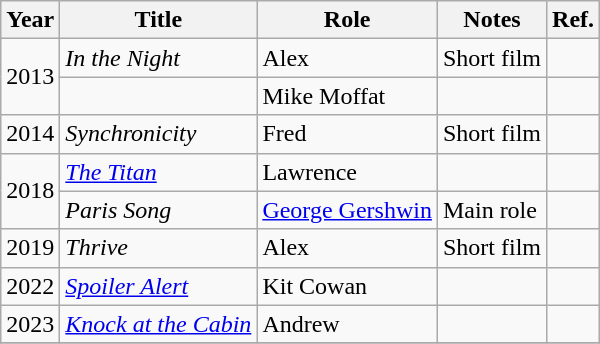<table class="wikitable sortable">
<tr>
<th>Year</th>
<th>Title</th>
<th>Role</th>
<th class="unsortable">Notes</th>
<th>Ref.</th>
</tr>
<tr>
<td rowspan="2">2013</td>
<td><em>In the Night</em></td>
<td>Alex</td>
<td>Short film</td>
<td></td>
</tr>
<tr>
<td><em></em></td>
<td>Mike Moffat</td>
<td></td>
<td></td>
</tr>
<tr>
<td>2014</td>
<td><em>Synchronicity</em></td>
<td>Fred</td>
<td>Short film</td>
<td></td>
</tr>
<tr>
<td rowspan="2">2018</td>
<td><em><a href='#'>The Titan</a></em></td>
<td>Lawrence</td>
<td></td>
<td></td>
</tr>
<tr>
<td><em>Paris Song</em></td>
<td><a href='#'>George Gershwin</a></td>
<td>Main role</td>
<td></td>
</tr>
<tr>
<td>2019</td>
<td><em>Thrive</em></td>
<td>Alex</td>
<td>Short film</td>
<td></td>
</tr>
<tr>
<td>2022</td>
<td><em><a href='#'>Spoiler Alert</a></em></td>
<td>Kit Cowan</td>
<td></td>
<td></td>
</tr>
<tr>
<td>2023</td>
<td><em><a href='#'>Knock at the Cabin</a></em></td>
<td>Andrew</td>
<td></td>
<td></td>
</tr>
<tr>
</tr>
</table>
